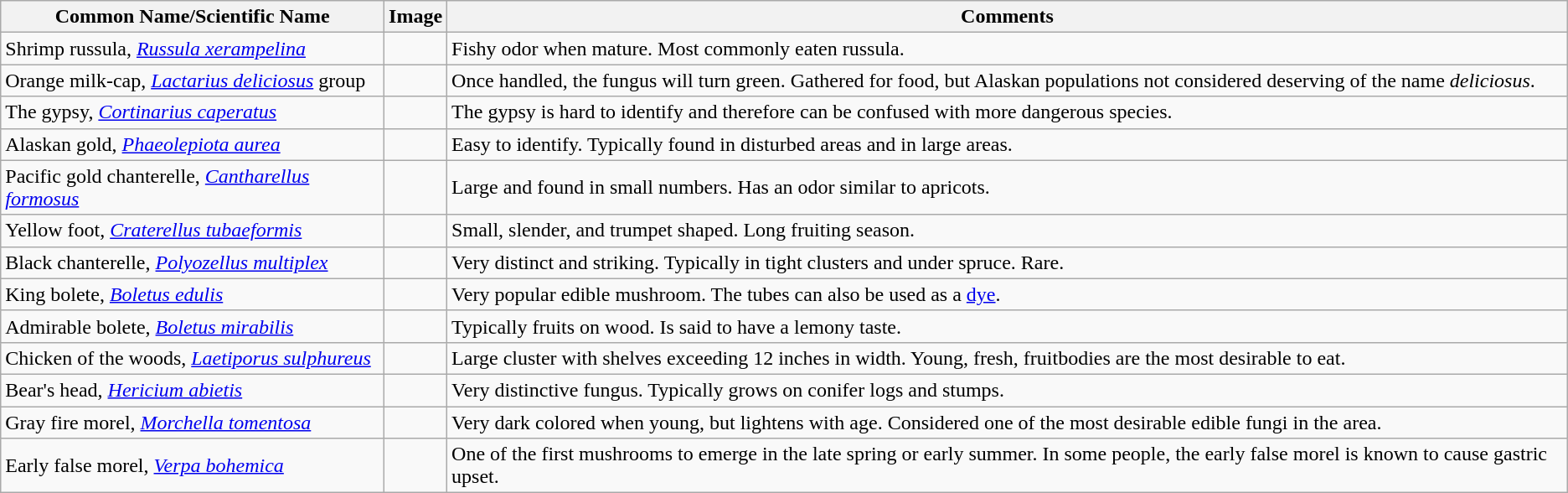<table class="wikitable">
<tr>
<th>Common Name/Scientific Name</th>
<th>Image</th>
<th>Comments</th>
</tr>
<tr>
<td>Shrimp russula, <em><a href='#'>Russula xerampelina</a></em></td>
<td></td>
<td>Fishy odor when mature. Most commonly eaten russula.</td>
</tr>
<tr>
<td>Orange milk-cap, <em><a href='#'>Lactarius deliciosus</a></em> group</td>
<td></td>
<td>Once handled, the fungus will turn green. Gathered for food, but Alaskan populations not considered deserving of the name <em>deliciosus</em>.</td>
</tr>
<tr>
<td>The gypsy, <em><a href='#'>Cortinarius caperatus</a></em></td>
<td></td>
<td>The gypsy is hard to identify and therefore can be confused with more dangerous species.</td>
</tr>
<tr>
<td>Alaskan gold, <em><a href='#'>Phaeolepiota aurea</a></em></td>
<td></td>
<td>Easy to identify. Typically found in disturbed areas and in large areas.</td>
</tr>
<tr>
<td>Pacific gold chanterelle, <em><a href='#'>Cantharellus formosus</a></em></td>
<td></td>
<td>Large and found in small numbers. Has an odor similar to apricots.</td>
</tr>
<tr>
<td>Yellow foot, <em><a href='#'>Craterellus tubaeformis</a></em></td>
<td></td>
<td>Small, slender, and trumpet shaped. Long fruiting season.</td>
</tr>
<tr>
<td>Black chanterelle, <em><a href='#'>Polyozellus multiplex</a></em></td>
<td></td>
<td>Very distinct and striking. Typically in tight clusters and under spruce. Rare.</td>
</tr>
<tr>
<td>King bolete, <em><a href='#'>Boletus edulis</a></em></td>
<td></td>
<td>Very popular edible mushroom. The tubes can also be used as a <a href='#'>dye</a>.</td>
</tr>
<tr>
<td>Admirable bolete, <em><a href='#'>Boletus mirabilis</a></em></td>
<td></td>
<td>Typically fruits on wood. Is said to have a lemony taste.</td>
</tr>
<tr>
<td>Chicken of the woods, <em><a href='#'>Laetiporus sulphureus</a></em></td>
<td></td>
<td>Large cluster with shelves exceeding 12 inches in width. Young, fresh, fruitbodies are the most desirable to eat.</td>
</tr>
<tr>
<td>Bear's head, <em><a href='#'>Hericium abietis</a></em></td>
<td></td>
<td>Very distinctive fungus. Typically grows on conifer logs and stumps.</td>
</tr>
<tr>
<td>Gray fire morel, <em><a href='#'>Morchella tomentosa</a></em></td>
<td></td>
<td>Very dark colored when young, but lightens with age. Considered one of the most desirable edible fungi in the area.</td>
</tr>
<tr>
<td>Early false morel, <em><a href='#'>Verpa bohemica</a></em></td>
<td></td>
<td>One of the first mushrooms to emerge in the late spring or early summer. In some people, the early false morel is known to cause gastric upset.</td>
</tr>
</table>
